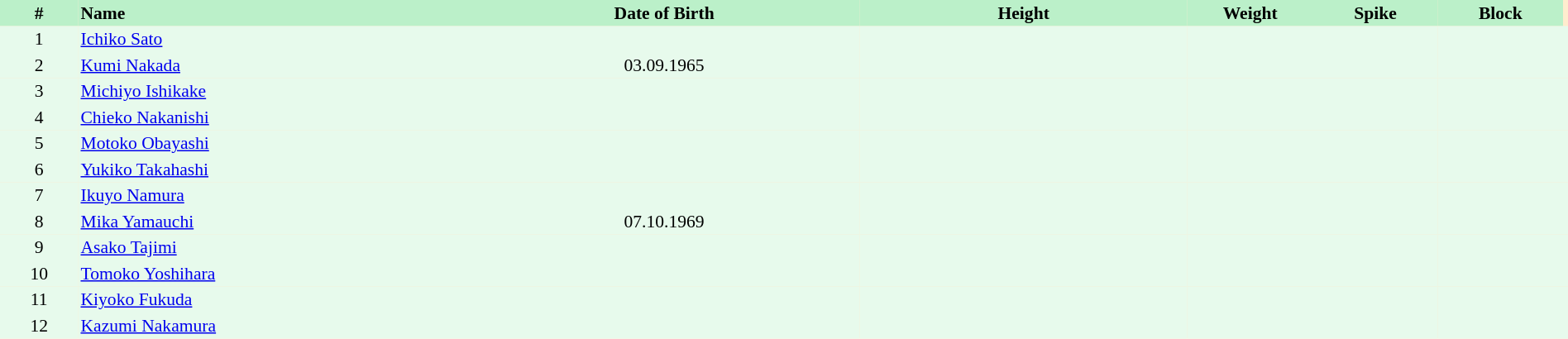<table border=0 cellpadding=2 cellspacing=0  |- bgcolor=#FFECCE style="text-align:center; font-size:90%;" width=100%>
<tr bgcolor=#BBF0C9>
<th width=5%>#</th>
<th width=25% align=left>Name</th>
<th width=25%>Date of Birth</th>
<th width=21%>Height</th>
<th width=8%>Weight</th>
<th width=8%>Spike</th>
<th width=8%>Block</th>
</tr>
<tr bgcolor=#E7FAEC>
<td>1</td>
<td align=left><a href='#'>Ichiko Sato</a></td>
<td></td>
<td></td>
<td></td>
<td></td>
<td></td>
<td></td>
</tr>
<tr bgcolor=#E7FAEC>
<td>2</td>
<td align=left><a href='#'>Kumi Nakada</a></td>
<td>03.09.1965</td>
<td></td>
<td></td>
<td></td>
<td></td>
<td></td>
</tr>
<tr bgcolor=#E7FAEC>
<td>3</td>
<td align=left><a href='#'>Michiyo Ishikake</a></td>
<td></td>
<td></td>
<td></td>
<td></td>
<td></td>
<td></td>
</tr>
<tr bgcolor=#E7FAEC>
<td>4</td>
<td align=left><a href='#'>Chieko Nakanishi</a></td>
<td></td>
<td></td>
<td></td>
<td></td>
<td></td>
<td></td>
</tr>
<tr bgcolor=#E7FAEC>
<td>5</td>
<td align=left><a href='#'>Motoko Obayashi</a></td>
<td></td>
<td></td>
<td></td>
<td></td>
<td></td>
<td></td>
</tr>
<tr bgcolor=#E7FAEC>
<td>6</td>
<td align=left><a href='#'>Yukiko Takahashi</a></td>
<td></td>
<td></td>
<td></td>
<td></td>
<td></td>
<td></td>
</tr>
<tr bgcolor=#E7FAEC>
<td>7</td>
<td align=left><a href='#'>Ikuyo Namura</a></td>
<td></td>
<td></td>
<td></td>
<td></td>
<td></td>
<td></td>
</tr>
<tr bgcolor=#E7FAEC>
<td>8</td>
<td align=left><a href='#'>Mika Yamauchi</a></td>
<td>07.10.1969</td>
<td></td>
<td></td>
<td></td>
<td></td>
<td></td>
</tr>
<tr bgcolor=#E7FAEC>
<td>9</td>
<td align=left><a href='#'>Asako Tajimi</a></td>
<td></td>
<td></td>
<td></td>
<td></td>
<td></td>
<td></td>
</tr>
<tr bgcolor=#E7FAEC>
<td>10</td>
<td align=left><a href='#'>Tomoko Yoshihara</a></td>
<td></td>
<td></td>
<td></td>
<td></td>
<td></td>
<td></td>
</tr>
<tr bgcolor=#E7FAEC>
<td>11</td>
<td align=left><a href='#'>Kiyoko Fukuda</a></td>
<td></td>
<td></td>
<td></td>
<td></td>
<td></td>
<td></td>
</tr>
<tr bgcolor=#E7FAEC>
<td>12</td>
<td align=left><a href='#'>Kazumi Nakamura</a></td>
<td></td>
<td></td>
<td></td>
<td></td>
<td></td>
<td></td>
</tr>
</table>
